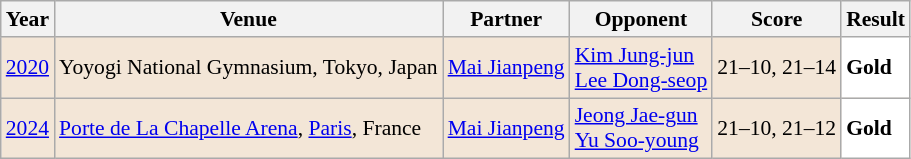<table class="sortable wikitable" style="font-size: 90%;">
<tr>
<th>Year</th>
<th>Venue</th>
<th>Partner</th>
<th>Opponent</th>
<th>Score</th>
<th>Result</th>
</tr>
<tr style="background:#F3E6D7">
<td align="center"><a href='#'>2020</a></td>
<td align="left">Yoyogi National Gymnasium, Tokyo, Japan</td>
<td align="left"> <a href='#'>Mai Jianpeng</a></td>
<td align="left"> <a href='#'>Kim Jung-jun</a> <br>  <a href='#'>Lee Dong-seop</a></td>
<td align="left">21–10, 21–14</td>
<td style="text-align:left; background:white"> <strong>Gold</strong></td>
</tr>
<tr style="background:#F3E6D7">
<td align="center"><a href='#'>2024</a></td>
<td align="left"><a href='#'>Porte de La Chapelle Arena</a>, <a href='#'>Paris</a>, France</td>
<td align="left"> <a href='#'>Mai Jianpeng</a></td>
<td align="left"> <a href='#'>Jeong Jae-gun</a> <br>  <a href='#'>Yu Soo-young</a></td>
<td align="left">21–10, 21–12</td>
<td style="text-align:left; background:white"> <strong>Gold</strong></td>
</tr>
</table>
